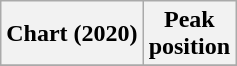<table class="wikitable sortable plainrowheaders" style="text-align:center">
<tr>
<th>Chart (2020)</th>
<th>Peak<br>position</th>
</tr>
<tr>
</tr>
</table>
